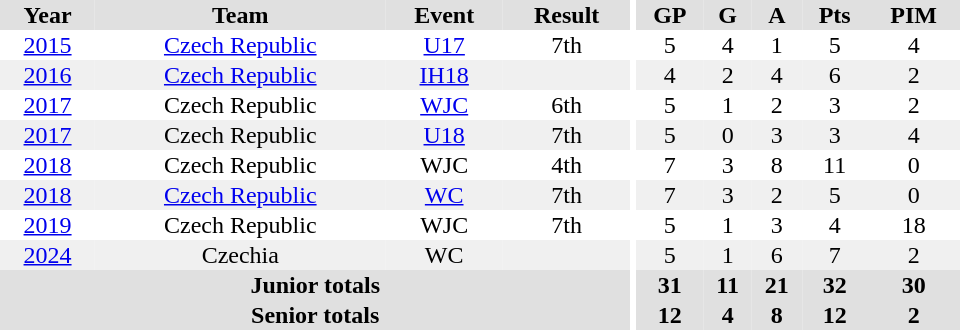<table border="0" cellpadding="1" cellspacing="0" ID="Table3" style="text-align:center; width:40em;">
<tr bgcolor="#e0e0e0">
<th>Year</th>
<th>Team</th>
<th>Event</th>
<th>Result</th>
<th rowspan="99" bgcolor="#ffffff"></th>
<th>GP</th>
<th>G</th>
<th>A</th>
<th>Pts</th>
<th>PIM</th>
</tr>
<tr>
<td><a href='#'>2015</a></td>
<td><a href='#'>Czech Republic</a></td>
<td><a href='#'>U17</a></td>
<td>7th</td>
<td>5</td>
<td>4</td>
<td>1</td>
<td>5</td>
<td>4</td>
</tr>
<tr bgcolor="#f0f0f0">
<td><a href='#'>2016</a></td>
<td><a href='#'>Czech Republic</a></td>
<td><a href='#'>IH18</a></td>
<td></td>
<td>4</td>
<td>2</td>
<td>4</td>
<td>6</td>
<td>2</td>
</tr>
<tr>
<td><a href='#'>2017</a></td>
<td>Czech Republic</td>
<td><a href='#'>WJC</a></td>
<td>6th</td>
<td>5</td>
<td>1</td>
<td>2</td>
<td>3</td>
<td>2</td>
</tr>
<tr bgcolor="#f0f0f0">
<td><a href='#'>2017</a></td>
<td>Czech Republic</td>
<td><a href='#'>U18</a></td>
<td>7th</td>
<td>5</td>
<td>0</td>
<td>3</td>
<td>3</td>
<td>4</td>
</tr>
<tr>
<td><a href='#'>2018</a></td>
<td>Czech Republic</td>
<td>WJC</td>
<td>4th</td>
<td>7</td>
<td>3</td>
<td>8</td>
<td>11</td>
<td>0</td>
</tr>
<tr bgcolor="#f0f0f0">
<td><a href='#'>2018</a></td>
<td><a href='#'>Czech Republic</a></td>
<td><a href='#'>WC</a></td>
<td>7th</td>
<td>7</td>
<td>3</td>
<td>2</td>
<td>5</td>
<td>0</td>
</tr>
<tr>
<td><a href='#'>2019</a></td>
<td>Czech Republic</td>
<td>WJC</td>
<td>7th</td>
<td>5</td>
<td>1</td>
<td>3</td>
<td>4</td>
<td>18</td>
</tr>
<tr bgcolor="#f0f0f0">
<td><a href='#'>2024</a></td>
<td>Czechia</td>
<td>WC</td>
<td></td>
<td>5</td>
<td>1</td>
<td>6</td>
<td>7</td>
<td>2</td>
</tr>
<tr bgcolor="#e0e0e0">
<th colspan="4">Junior totals</th>
<th>31</th>
<th>11</th>
<th>21</th>
<th>32</th>
<th>30</th>
</tr>
<tr bgcolor="#e0e0e0">
<th colspan="4">Senior totals</th>
<th>12</th>
<th>4</th>
<th>8</th>
<th>12</th>
<th>2</th>
</tr>
</table>
